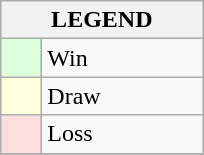<table class="wikitable" border="1">
<tr>
<th colspan="2">LEGEND</th>
</tr>
<tr>
<td style="background:#ddffdd;" width=20> </td>
<td width=100>Win</td>
</tr>
<tr>
<td style="background:#ffffdd"  width=20> </td>
<td width=100>Draw</td>
</tr>
<tr>
<td style="background:#ffdddd;" width=20> </td>
<td width=100>Loss</td>
</tr>
<tr>
</tr>
</table>
